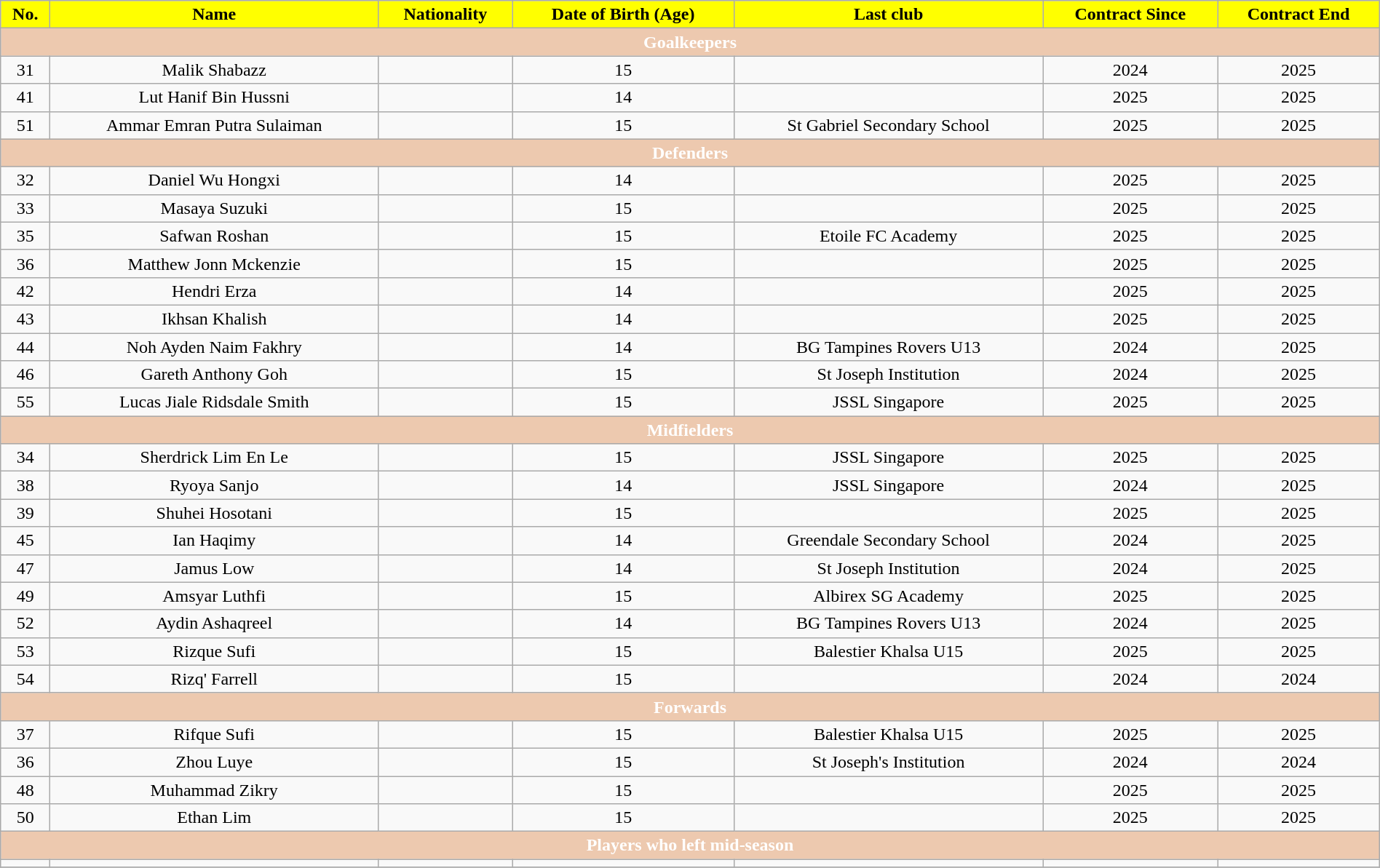<table class="wikitable" style="text-align:center; font-size:100%; width:100%;">
<tr>
<th style="background:#FFFF00; color:black; text-align:center;">No.</th>
<th style="background:#FFFF00; color:black; text-align:center;">Name</th>
<th style="background:#FFFF00; color:black; text-align:center;">Nationality</th>
<th style="background:#FFFF00; color:black; text-align:center;">Date of Birth (Age)</th>
<th style="background:#FFFF00; color:black; text-align:center;">Last club</th>
<th style="background:#FFFF00; color:black; text-align:center;">Contract Since</th>
<th style="background:#FFFF00; color:black; text-align:center;">Contract End</th>
</tr>
<tr>
<th colspan="7" style="background:#EDC9AF; color:white; text-align:center;">Goalkeepers</th>
</tr>
<tr>
<td>31</td>
<td>Malik Shabazz</td>
<td></td>
<td>15</td>
<td></td>
<td>2024</td>
<td>2025</td>
</tr>
<tr>
<td>41</td>
<td>Lut Hanif Bin Hussni</td>
<td></td>
<td>14</td>
<td></td>
<td>2025</td>
<td>2025</td>
</tr>
<tr>
<td>51</td>
<td>Ammar Emran Putra Sulaiman</td>
<td></td>
<td>15</td>
<td> St Gabriel Secondary School</td>
<td>2025</td>
<td>2025</td>
</tr>
<tr>
<th colspan="7" style="background:#EDC9AF; color:white; text-align:center;">Defenders</th>
</tr>
<tr>
<td>32</td>
<td>Daniel Wu Hongxi</td>
<td></td>
<td>14</td>
<td></td>
<td>2025</td>
<td>2025</td>
</tr>
<tr>
<td>33</td>
<td>Masaya Suzuki</td>
<td></td>
<td>15</td>
<td></td>
<td>2025</td>
<td>2025</td>
</tr>
<tr>
<td>35</td>
<td>Safwan Roshan</td>
<td></td>
<td>15</td>
<td> Etoile FC Academy</td>
<td>2025</td>
<td>2025</td>
</tr>
<tr>
<td>36</td>
<td>Matthew Jonn Mckenzie</td>
<td></td>
<td>15</td>
<td></td>
<td>2025</td>
<td>2025</td>
</tr>
<tr>
<td>42</td>
<td>Hendri Erza</td>
<td></td>
<td>14</td>
<td></td>
<td>2025</td>
<td>2025</td>
</tr>
<tr>
<td>43</td>
<td>Ikhsan Khalish</td>
<td></td>
<td>14</td>
<td></td>
<td>2025</td>
<td>2025</td>
</tr>
<tr>
<td>44</td>
<td>Noh Ayden Naim Fakhry</td>
<td></td>
<td>14</td>
<td> BG Tampines Rovers U13</td>
<td>2024</td>
<td>2025</td>
</tr>
<tr>
<td>46</td>
<td>Gareth Anthony Goh</td>
<td></td>
<td>15</td>
<td> St Joseph Institution</td>
<td>2024</td>
<td>2025</td>
</tr>
<tr>
<td>55</td>
<td>Lucas Jiale Ridsdale Smith</td>
<td></td>
<td>15</td>
<td> JSSL Singapore</td>
<td>2025</td>
<td>2025</td>
</tr>
<tr>
<th colspan="7" style="background:#EDC9AF; color:white; text-align:center;">Midfielders</th>
</tr>
<tr>
<td>34</td>
<td>Sherdrick Lim En Le</td>
<td></td>
<td>15</td>
<td> JSSL Singapore</td>
<td>2025</td>
<td>2025</td>
</tr>
<tr>
<td>38</td>
<td>Ryoya Sanjo</td>
<td></td>
<td>14</td>
<td> JSSL Singapore</td>
<td>2024</td>
<td>2025</td>
</tr>
<tr>
<td>39</td>
<td>Shuhei Hosotani</td>
<td></td>
<td>15</td>
<td></td>
<td>2025</td>
<td>2025</td>
</tr>
<tr>
<td>45</td>
<td>Ian Haqimy</td>
<td></td>
<td>14</td>
<td> Greendale Secondary School</td>
<td>2024</td>
<td>2025</td>
</tr>
<tr>
<td>47</td>
<td>Jamus Low</td>
<td></td>
<td>14</td>
<td> St Joseph Institution</td>
<td>2024</td>
<td>2025</td>
</tr>
<tr>
<td>49</td>
<td>Amsyar Luthfi</td>
<td></td>
<td>15</td>
<td> Albirex SG Academy</td>
<td>2025</td>
<td>2025</td>
</tr>
<tr>
<td>52</td>
<td>Aydin Ashaqreel</td>
<td></td>
<td>14</td>
<td> BG Tampines Rovers U13</td>
<td>2024</td>
<td>2025</td>
</tr>
<tr>
<td>53</td>
<td>Rizque Sufi</td>
<td></td>
<td>15</td>
<td> Balestier Khalsa U15</td>
<td>2025</td>
<td>2025</td>
</tr>
<tr>
<td>54</td>
<td>Rizq' Farrell</td>
<td></td>
<td>15</td>
<td></td>
<td>2024</td>
<td>2024</td>
</tr>
<tr>
<th colspan="7" style="background:#EDC9AF; color:white; text-align:center;">Forwards</th>
</tr>
<tr>
<td>37</td>
<td>Rifque Sufi</td>
<td></td>
<td>15</td>
<td> Balestier Khalsa U15</td>
<td>2025</td>
<td>2025</td>
</tr>
<tr>
<td>36</td>
<td>Zhou Luye</td>
<td></td>
<td>15</td>
<td> St Joseph's Institution</td>
<td>2024</td>
<td>2024</td>
</tr>
<tr>
<td>48</td>
<td>Muhammad Zikry</td>
<td></td>
<td>15</td>
<td></td>
<td>2025</td>
<td>2025</td>
</tr>
<tr>
<td>50</td>
<td>Ethan Lim</td>
<td></td>
<td>15</td>
<td></td>
<td>2025</td>
<td>2025</td>
</tr>
<tr>
<th colspan="7" style="background:#EDC9AF; color:white; text-align:center;">Players who left mid-season</th>
</tr>
<tr>
<td></td>
<td></td>
<td></td>
<td></td>
<td></td>
<td></td>
<td></td>
</tr>
<tr>
</tr>
</table>
